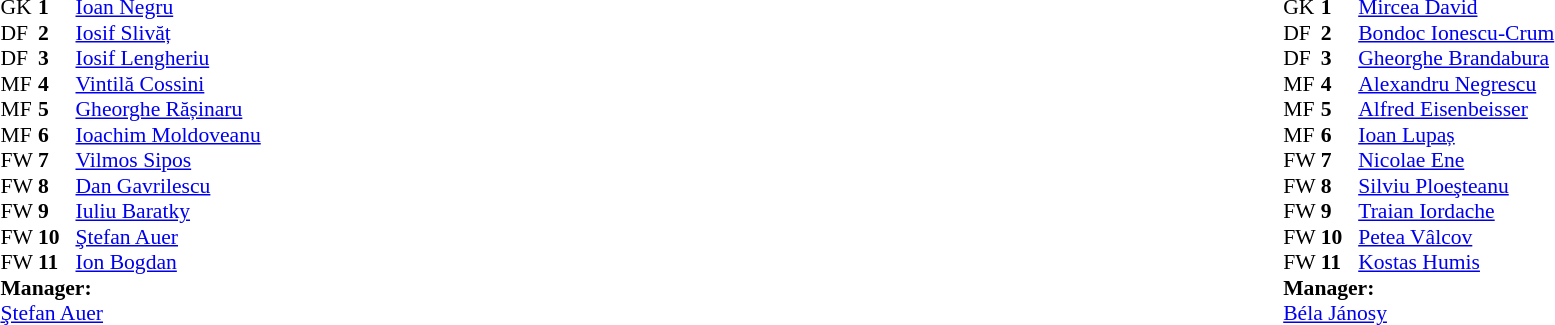<table style="width:100%;">
<tr>
<td style="vertical-align:top; width:50%;"><br><table style="font-size: 90%" cellspacing="0" cellpadding="0">
<tr>
<th width=25></th>
<th width=25></th>
</tr>
<tr>
<td>GK</td>
<td><strong>1</strong></td>
<td> <a href='#'>Ioan Negru</a></td>
</tr>
<tr>
<td>DF</td>
<td><strong>2</strong></td>
<td> <a href='#'>Iosif Slivăț</a></td>
</tr>
<tr>
<td>DF</td>
<td><strong>3</strong></td>
<td> <a href='#'>Iosif Lengheriu</a></td>
</tr>
<tr>
<td>MF</td>
<td><strong>4</strong></td>
<td> <a href='#'>Vintilă Cossini</a></td>
</tr>
<tr>
<td>MF</td>
<td><strong>5</strong></td>
<td> <a href='#'>Gheorghe Rășinaru</a></td>
</tr>
<tr>
<td>MF</td>
<td><strong>6</strong></td>
<td> <a href='#'>Ioachim Moldoveanu</a></td>
</tr>
<tr>
<td>FW</td>
<td><strong>7</strong></td>
<td> <a href='#'>Vilmos Sipos</a></td>
</tr>
<tr>
<td>FW</td>
<td><strong>8</strong></td>
<td> <a href='#'>Dan Gavrilescu</a></td>
</tr>
<tr>
<td>FW</td>
<td><strong>9</strong></td>
<td> <a href='#'>Iuliu Baratky</a></td>
</tr>
<tr>
<td>FW</td>
<td><strong>10</strong></td>
<td> <a href='#'>Ştefan Auer</a></td>
</tr>
<tr>
<td>FW</td>
<td><strong>11</strong></td>
<td> <a href='#'>Ion Bogdan</a></td>
</tr>
<tr>
<td colspan=3><strong>Manager:</strong></td>
</tr>
<tr>
<td colspan=4> <a href='#'>Ştefan Auer</a></td>
</tr>
</table>
</td>
<td valign="top"></td>
<td style="vertical-align:top; width:50%;"><br><table cellspacing="0" cellpadding="0" style="font-size:90%; margin:auto;">
<tr>
<th width=25></th>
<th width=25></th>
</tr>
<tr>
<td>GK</td>
<td><strong>1</strong></td>
<td> <a href='#'>Mircea David</a></td>
</tr>
<tr>
<td>DF</td>
<td><strong>2</strong></td>
<td> <a href='#'>Bondoc Ionescu-Crum</a></td>
</tr>
<tr>
<td>DF</td>
<td><strong>3</strong></td>
<td> <a href='#'>Gheorghe Brandabura</a></td>
</tr>
<tr>
<td>MF</td>
<td><strong>4</strong></td>
<td> <a href='#'>Alexandru Negrescu</a></td>
</tr>
<tr>
<td>MF</td>
<td><strong>5</strong></td>
<td> <a href='#'>Alfred Eisenbeisser</a></td>
</tr>
<tr>
<td>MF</td>
<td><strong>6</strong></td>
<td> <a href='#'>Ioan Lupaș</a></td>
</tr>
<tr>
<td>FW</td>
<td><strong>7</strong></td>
<td> <a href='#'>Nicolae Ene</a></td>
</tr>
<tr>
<td>FW</td>
<td><strong>8</strong></td>
<td> <a href='#'>Silviu Ploeşteanu</a></td>
</tr>
<tr>
<td>FW</td>
<td><strong>9</strong></td>
<td> <a href='#'>Traian Iordache</a></td>
</tr>
<tr>
<td>FW</td>
<td><strong>10</strong></td>
<td> <a href='#'>Petea Vâlcov</a></td>
</tr>
<tr>
<td>FW</td>
<td><strong>11</strong></td>
<td> <a href='#'>Kostas Humis</a></td>
</tr>
<tr>
<td colspan=3><strong>Manager:</strong></td>
</tr>
<tr>
<td colspan=4> <a href='#'>Béla Jánosy</a></td>
</tr>
</table>
</td>
</tr>
</table>
